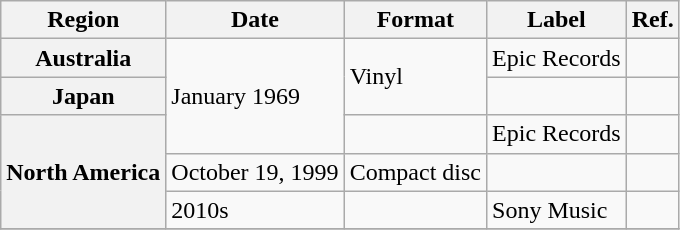<table class="wikitable plainrowheaders">
<tr>
<th scope="col">Region</th>
<th scope="col">Date</th>
<th scope="col">Format</th>
<th scope="col">Label</th>
<th scope="col">Ref.</th>
</tr>
<tr>
<th scope="row">Australia</th>
<td rowspan="3">January 1969</td>
<td rowspan="2">Vinyl</td>
<td>Epic Records</td>
<td></td>
</tr>
<tr>
<th scope="row">Japan</th>
<td></td>
<td></td>
</tr>
<tr>
<th scope="row" rowspan="3">North America</th>
<td></td>
<td>Epic Records</td>
<td></td>
</tr>
<tr>
<td>October 19, 1999</td>
<td>Compact disc</td>
<td></td>
<td></td>
</tr>
<tr>
<td>2010s</td>
<td></td>
<td>Sony Music</td>
<td></td>
</tr>
<tr>
</tr>
</table>
